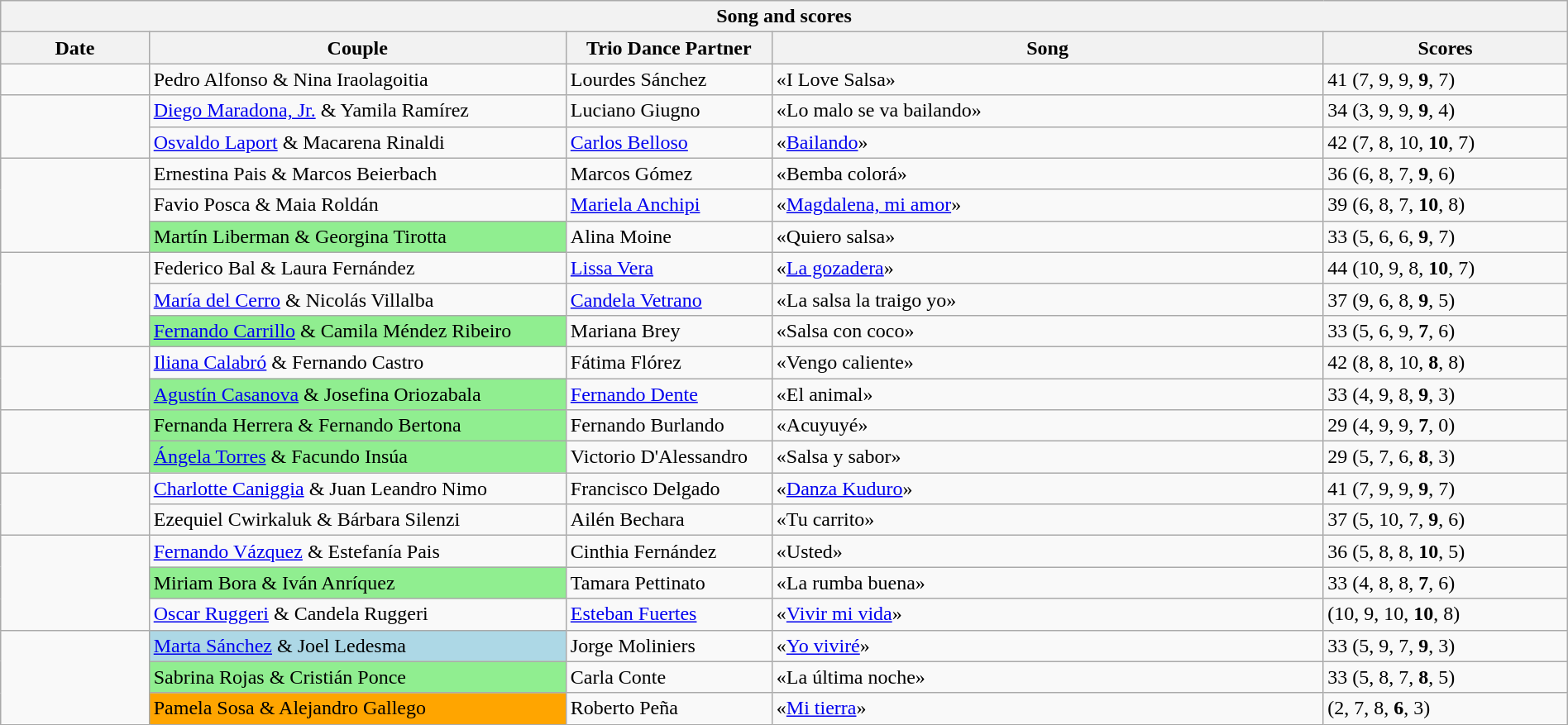<table class="wikitable collapsible collapsed" style=" text-align: align; width: 100%;">
<tr>
<th colspan="11" style="with: 100%;" align="center">Song and scores</th>
</tr>
<tr>
<th width=70>Date</th>
<th width=210>Couple</th>
<th width=100>Trio Dance Partner</th>
<th width=280>Song</th>
<th width=120>Scores</th>
</tr>
<tr>
<td rowspan="1"></td>
<td bgcolor="">Pedro Alfonso & Nina Iraolagoitia</td>
<td bgcolor="">Lourdes Sánchez</td>
<td>«I Love Salsa» </td>
<td>41 (7, 9, 9, <strong>9</strong>, 7)</td>
</tr>
<tr>
<td rowspan="2"></td>
<td bgcolor=""><a href='#'>Diego Maradona, Jr.</a> & Yamila Ramírez</td>
<td bgcolor="">Luciano Giugno</td>
<td>«Lo malo se va bailando» </td>
<td>34 (3, 9, 9, <strong>9</strong>, 4)</td>
</tr>
<tr>
<td bgcolor=""><a href='#'>Osvaldo Laport</a> & Macarena Rinaldi</td>
<td bgcolor=""><a href='#'>Carlos Belloso</a></td>
<td>«<a href='#'>Bailando</a>» </td>
<td>42 (7, 8, 10, <strong>10</strong>, 7)</td>
</tr>
<tr>
<td rowspan="3"></td>
<td bgcolor="">Ernestina Pais & Marcos Beierbach</td>
<td bgcolor="">Marcos Gómez</td>
<td>«Bemba colorá» </td>
<td>36 (6, 8, 7, <strong>9</strong>, 6)</td>
</tr>
<tr>
<td bgcolor="">Favio Posca & Maia Roldán</td>
<td bgcolor=""><a href='#'>Mariela Anchipi</a></td>
<td>«<a href='#'>Magdalena, mi amor</a>» </td>
<td>39 (6, 8, 7, <strong>10</strong>, 8)</td>
</tr>
<tr>
<td bgcolor="lightgreen">Martín Liberman & Georgina Tirotta</td>
<td bgcolor="">Alina Moine</td>
<td>«Quiero salsa» </td>
<td>33 (5, 6, 6, <strong>9</strong>, 7)</td>
</tr>
<tr>
<td rowspan="3"></td>
<td bgcolor="">Federico Bal & Laura Fernández</td>
<td bgcolor=""><a href='#'>Lissa Vera</a></td>
<td>«<a href='#'>La gozadera</a>» </td>
<td>44 (10, 9, 8, <strong>10</strong>, 7)</td>
</tr>
<tr>
<td bgcolor=""><a href='#'>María del Cerro</a> & Nicolás Villalba</td>
<td bgcolor=""><a href='#'>Candela Vetrano</a></td>
<td>«La salsa la traigo yo» </td>
<td>37 (9, 6, 8, <strong>9</strong>, 5)</td>
</tr>
<tr>
<td bgcolor="lightgreen"><a href='#'>Fernando Carrillo</a> & Camila Méndez Ribeiro</td>
<td bgcolor="">Mariana Brey</td>
<td>«Salsa con coco» </td>
<td>33 (5, 6, 9, <strong>7</strong>, 6)</td>
</tr>
<tr>
<td rowspan="2"></td>
<td bgcolor=""><a href='#'>Iliana Calabró</a> & Fernando Castro</td>
<td bgcolor="">Fátima Flórez</td>
<td>«Vengo caliente» </td>
<td>42 (8, 8, 10, <strong>8</strong>, 8)</td>
</tr>
<tr>
<td bgcolor="lightgreen"><a href='#'>Agustín Casanova</a> & Josefina Oriozabala</td>
<td bgcolor=""><a href='#'>Fernando Dente</a></td>
<td>«El animal» </td>
<td>33 (4, 9, 8, <strong>9</strong>, 3)</td>
</tr>
<tr>
<td rowspan="2"></td>
<td bgcolor="lightgreen">Fernanda Herrera & Fernando Bertona</td>
<td bgcolor="">Fernando Burlando</td>
<td>«Acuyuyé» </td>
<td>29 (4, 9, 9, <strong>7</strong>, 0)</td>
</tr>
<tr>
<td bgcolor="lightgreen"><a href='#'>Ángela Torres</a> & Facundo Insúa</td>
<td bgcolor="">Victorio D'Alessandro</td>
<td>«Salsa y sabor» </td>
<td>29 (5, 7, 6, <strong>8</strong>, 3)</td>
</tr>
<tr>
<td rowspan="2"></td>
<td bgcolor=""><a href='#'>Charlotte Caniggia</a> & Juan Leandro Nimo</td>
<td bgcolor="">Francisco Delgado</td>
<td>«<a href='#'>Danza Kuduro</a>» </td>
<td>41 (7, 9, 9, <strong>9</strong>, 7)</td>
</tr>
<tr>
<td bgcolor="">Ezequiel Cwirkaluk & Bárbara Silenzi</td>
<td bgcolor="">Ailén Bechara</td>
<td>«Tu carrito» </td>
<td>37 (5, 10, 7, <strong>9</strong>, 6)</td>
</tr>
<tr>
<td rowspan="3"></td>
<td bgcolor=""><a href='#'>Fernando Vázquez</a> & Estefanía Pais</td>
<td bgcolor="">Cinthia Fernández</td>
<td>«Usted» </td>
<td>36 (5, 8, 8, <strong>10</strong>, 5)</td>
</tr>
<tr>
<td bgcolor="lightgreen">Miriam Bora & Iván Anríquez</td>
<td bgcolor="">Tamara Pettinato</td>
<td>«La rumba buena» </td>
<td>33 (4, 8, 8, <strong>7</strong>, 6)</td>
</tr>
<tr>
<td bgcolor=""><a href='#'>Oscar Ruggeri</a> & Candela Ruggeri</td>
<td bgcolor=""><a href='#'>Esteban Fuertes</a></td>
<td>«<a href='#'>Vivir mi vida</a>» </td>
<td> (10, 9, 10, <strong>10</strong>, 8)</td>
</tr>
<tr>
<td rowspan="3"></td>
<td bgcolor="lightblue"><a href='#'>Marta Sánchez</a> & Joel Ledesma</td>
<td bgcolor="">Jorge Moliniers</td>
<td>«<a href='#'>Yo viviré</a>» </td>
<td>33 (5, 9, 7, <strong>9</strong>, 3)</td>
</tr>
<tr>
<td bgcolor="lightgreen">Sabrina Rojas & Cristián Ponce</td>
<td bgcolor="">Carla Conte</td>
<td>«La última noche» </td>
<td>33 (5, 8, 7, <strong>8</strong>, 5)</td>
</tr>
<tr>
<td bgcolor="orange">Pamela Sosa & Alejandro Gallego</td>
<td bgcolor="">Roberto Peña</td>
<td>«<a href='#'>Mi tierra</a>» </td>
<td> (2, 7, 8, <strong>6</strong>, 3)</td>
</tr>
</table>
